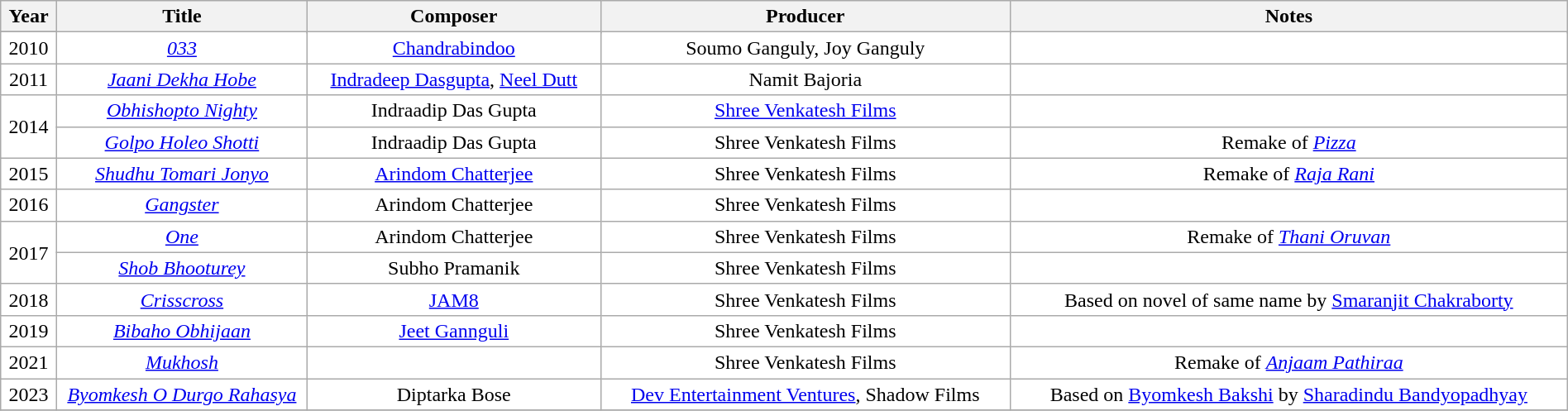<table class="wikitable sortable" style="width:100%;">
<tr>
<th>Year</th>
<th rowspan="2" style="width:16%;">Title</th>
<th rowspan="2">Composer</th>
<th rowspan="2">Producer</th>
<th rowspan="2">Notes</th>
</tr>
<tr>
</tr>
<tr style="background:#fff; text-align:center;">
<td>2010</td>
<td><em><a href='#'>033</a></em></td>
<td><a href='#'>Chandrabindoo</a></td>
<td>Soumo Ganguly, Joy Ganguly</td>
<td></td>
</tr>
<tr style="background:#fff; text-align:center;">
<td>2011</td>
<td><em><a href='#'>Jaani Dekha Hobe</a></em></td>
<td><a href='#'>Indradeep Dasgupta</a>, <a href='#'>Neel Dutt</a></td>
<td>Namit Bajoria</td>
<td></td>
</tr>
<tr style="background:#fff; text-align:center;">
<td rowspan="2">2014</td>
<td><em><a href='#'>Obhishopto Nighty</a></em></td>
<td>Indraadip Das Gupta</td>
<td><a href='#'>Shree Venkatesh Films</a></td>
<td></td>
</tr>
<tr style="background:#fff; text-align:center;">
<td><em><a href='#'>Golpo Holeo Shotti</a></em></td>
<td>Indraadip Das Gupta</td>
<td>Shree Venkatesh Films</td>
<td>Remake of <em><a href='#'>Pizza</a></em></td>
</tr>
<tr style="background:#fff; text-align:center;">
<td>2015</td>
<td><em><a href='#'>Shudhu Tomari Jonyo</a></em></td>
<td><a href='#'>Arindom Chatterjee</a></td>
<td>Shree Venkatesh Films</td>
<td>Remake of  <em><a href='#'>Raja Rani</a></em></td>
</tr>
<tr style="background:#fff; text-align:center;">
<td>2016</td>
<td><em><a href='#'>Gangster</a></em></td>
<td>Arindom Chatterjee</td>
<td>Shree Venkatesh Films</td>
<td></td>
</tr>
<tr style="background:#fff; text-align:center;">
<td rowspan="2">2017</td>
<td><em><a href='#'>One</a></em></td>
<td>Arindom Chatterjee</td>
<td>Shree Venkatesh Films</td>
<td>Remake of <em><a href='#'>Thani Oruvan</a></em></td>
</tr>
<tr style="background:#fff; text-align:center;">
<td><em><a href='#'>Shob Bhooturey</a></em></td>
<td>Subho Pramanik</td>
<td>Shree Venkatesh Films</td>
<td></td>
</tr>
<tr style="background:#fff; text-align:center;">
<td>2018</td>
<td><em><a href='#'>Crisscross</a></em></td>
<td><a href='#'>JAM8</a></td>
<td>Shree Venkatesh Films</td>
<td>Based on novel of same name by <a href='#'>Smaranjit Chakraborty</a></td>
</tr>
<tr style="background:#fff; text-align:center;">
<td>2019</td>
<td><em><a href='#'>Bibaho Obhijaan</a></em></td>
<td><a href='#'>Jeet Gannguli</a></td>
<td>Shree Venkatesh Films</td>
<td></td>
</tr>
<tr style="background:#fff; text-align:center;">
<td>2021</td>
<td><em><a href='#'>Mukhosh</a></em></td>
<td></td>
<td>Shree Venkatesh Films</td>
<td>Remake of <em><a href='#'>Anjaam Pathiraa</a></em></td>
</tr>
<tr style="background:#fff; text-align:center;">
<td>2023</td>
<td><em><a href='#'>Byomkesh O Durgo Rahasya</a></em></td>
<td>Diptarka Bose</td>
<td><a href='#'>Dev Entertainment Ventures</a>, Shadow Films</td>
<td>Based on <a href='#'>Byomkesh Bakshi</a> by <a href='#'>Sharadindu Bandyopadhyay</a></td>
</tr>
<tr>
</tr>
</table>
